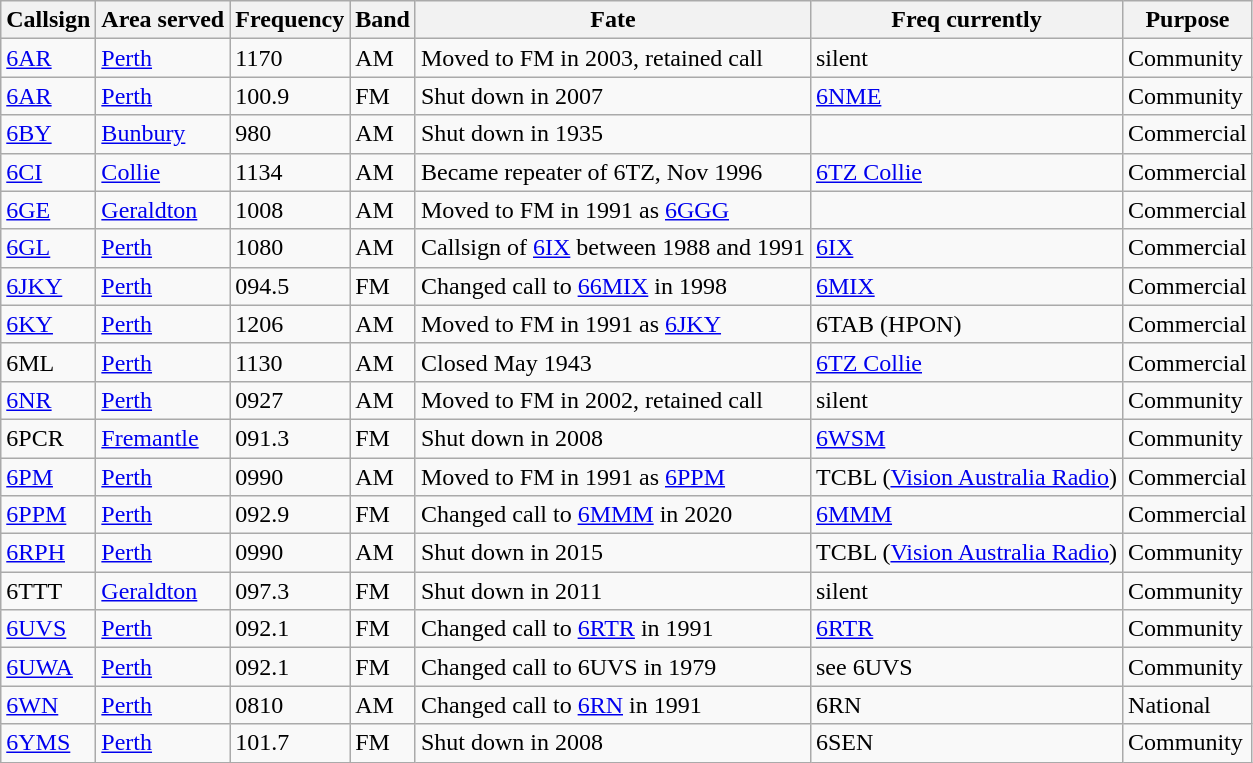<table class="wikitable sortable" style="margin: 1em 1em 1em 0; background: #f9f9f9; border: 1px #aaa solid; border-collapse: collapse">
<tr>
<th>Callsign</th>
<th>Area served</th>
<th>Frequency</th>
<th>Band</th>
<th>Fate</th>
<th>Freq currently</th>
<th>Purpose</th>
</tr>
<tr style="vertical-align: top; text-align: left;">
<td><a href='#'>6AR</a></td>
<td><a href='#'>Perth</a></td>
<td>1170</td>
<td>AM</td>
<td>Moved to FM in 2003, retained call</td>
<td>silent</td>
<td>Community</td>
</tr>
<tr style="vertical-align: top; text-align: left;">
<td><a href='#'>6AR</a></td>
<td><a href='#'>Perth</a></td>
<td>100.9</td>
<td>FM</td>
<td>Shut down in 2007</td>
<td><a href='#'>6NME</a></td>
<td>Community</td>
</tr>
<tr style="vertical-align: top; text-align: left;">
<td><a href='#'>6BY</a></td>
<td><a href='#'>Bunbury</a></td>
<td>980</td>
<td>AM</td>
<td>Shut down in 1935</td>
<td></td>
<td>Commercial</td>
</tr>
<tr style="vertical-align: top; text-align: left;">
<td><a href='#'>6CI</a></td>
<td><a href='#'>Collie</a></td>
<td>1134</td>
<td>AM</td>
<td>Became repeater of 6TZ, Nov 1996</td>
<td><a href='#'>6TZ Collie</a></td>
<td>Commercial</td>
</tr>
<tr style="vertical-align: top; text-align: left;">
<td><a href='#'>6GE</a></td>
<td><a href='#'>Geraldton</a></td>
<td>1008</td>
<td>AM</td>
<td>Moved to FM in 1991 as <a href='#'>6GGG</a></td>
<td></td>
<td>Commercial</td>
</tr>
<tr style="vertical-align: top; text-align: left;">
<td><a href='#'>6GL</a></td>
<td><a href='#'>Perth</a></td>
<td>1080</td>
<td>AM</td>
<td>Callsign of <a href='#'>6IX</a> between 1988 and 1991</td>
<td><a href='#'>6IX</a></td>
<td>Commercial</td>
</tr>
<tr style="vertical-align: top; text-align: left;">
<td><a href='#'>6JKY</a></td>
<td><a href='#'>Perth</a></td>
<td><span>0</span>94.5</td>
<td>FM</td>
<td>Changed call to <a href='#'>66MIX</a> in 1998</td>
<td><a href='#'>6MIX</a></td>
<td>Commercial</td>
</tr>
<tr style="vertical-align: top; text-align: left;">
<td><a href='#'>6KY</a></td>
<td><a href='#'>Perth</a></td>
<td>1206</td>
<td>AM</td>
<td>Moved to FM in 1991 as <a href='#'>6JKY</a></td>
<td>6TAB (HPON)</td>
<td>Commercial</td>
</tr>
<tr style="vertical-align: top; text-align: left;">
<td>6ML</td>
<td><a href='#'>Perth</a></td>
<td>1130</td>
<td>AM</td>
<td>Closed May 1943</td>
<td><a href='#'>6TZ Collie</a></td>
<td>Commercial</td>
</tr>
<tr style="vertical-align: top; text-align: left;">
<td><a href='#'>6NR</a></td>
<td><a href='#'>Perth</a></td>
<td><span>0</span>927</td>
<td>AM</td>
<td>Moved to FM in 2002, retained call</td>
<td>silent</td>
<td>Community</td>
</tr>
<tr style="vertical-align: top; text-align: left;">
<td>6PCR</td>
<td><a href='#'>Fremantle</a></td>
<td><span>0</span>91.3</td>
<td>FM</td>
<td>Shut down in 2008</td>
<td><a href='#'>6WSM</a></td>
<td>Community</td>
</tr>
<tr style="vertical-align: top; text-align: left;">
<td><a href='#'>6PM</a></td>
<td><a href='#'>Perth</a></td>
<td><span>0</span>990</td>
<td>AM</td>
<td>Moved to FM in 1991 as <a href='#'>6PPM</a></td>
<td>TCBL (<a href='#'>Vision Australia Radio</a>)</td>
<td>Commercial</td>
</tr>
<tr style="vertical-align: top; text-align: left;">
<td><a href='#'>6PPM</a></td>
<td><a href='#'>Perth</a></td>
<td><span>0</span>92.9</td>
<td>FM</td>
<td>Changed call to <a href='#'>6MMM</a> in 2020</td>
<td><a href='#'>6MMM</a></td>
<td>Commercial</td>
</tr>
<tr style="vertical-align: top; text-align: left;">
<td><a href='#'>6RPH</a></td>
<td><a href='#'>Perth</a></td>
<td><span>0</span>990</td>
<td>AM</td>
<td>Shut down in 2015 </td>
<td>TCBL (<a href='#'>Vision Australia Radio</a>)</td>
<td>Community</td>
</tr>
<tr style="vertical-align: top; text-align: left;">
<td>6TTT</td>
<td><a href='#'>Geraldton</a></td>
<td><span>0</span>97.3</td>
<td>FM</td>
<td>Shut down in 2011</td>
<td>silent</td>
<td>Community</td>
</tr>
<tr style="vertical-align: top; text-align: left;">
<td><a href='#'>6UVS</a></td>
<td><a href='#'>Perth</a></td>
<td><span>0</span>92.1</td>
<td>FM</td>
<td>Changed call to <a href='#'>6RTR</a> in 1991</td>
<td><a href='#'>6RTR</a></td>
<td>Community</td>
</tr>
<tr style="vertical-align: top; text-align: left;">
<td><a href='#'>6UWA</a></td>
<td><a href='#'>Perth</a></td>
<td><span>0</span>92.1</td>
<td>FM</td>
<td>Changed call to 6UVS in 1979</td>
<td>see 6UVS</td>
<td>Community</td>
</tr>
<tr style="vertical-align: top; text-align: left;">
<td><a href='#'>6WN</a></td>
<td><a href='#'>Perth</a></td>
<td><span>0</span>810</td>
<td>AM</td>
<td>Changed call to <a href='#'>6RN</a> in 1991</td>
<td>6RN</td>
<td>National</td>
</tr>
<tr style="vertical-align: top; text-align: left;">
<td><a href='#'>6YMS</a></td>
<td><a href='#'>Perth</a></td>
<td>101.7</td>
<td>FM</td>
<td>Shut down in 2008</td>
<td>6SEN</td>
<td>Community</td>
</tr>
</table>
